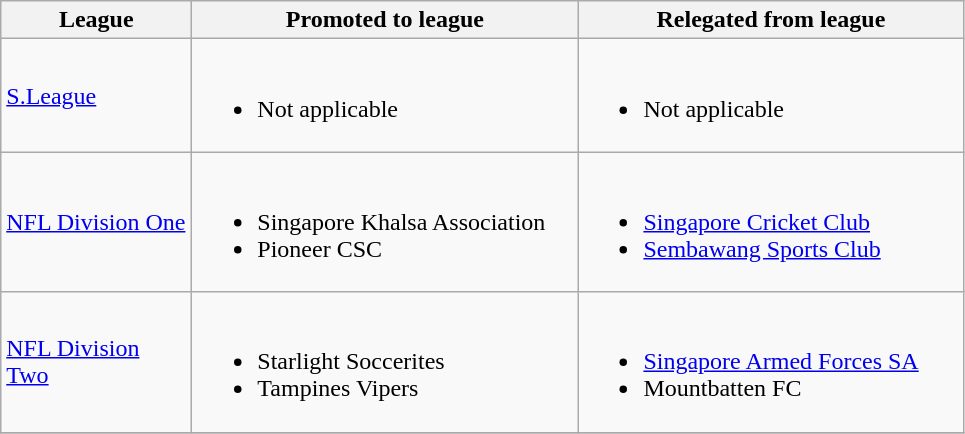<table class="wikitable">
<tr>
<th width="120">League</th>
<th width="250">Promoted to league</th>
<th width="250">Relegated from league</th>
</tr>
<tr>
<td><a href='#'>S.League</a></td>
<td><br><ul><li>Not applicable</li></ul></td>
<td><br><ul><li>Not applicable</li></ul></td>
</tr>
<tr>
<td><a href='#'>NFL Division One</a></td>
<td><br><ul><li>Singapore Khalsa Association</li><li>Pioneer CSC</li></ul></td>
<td><br><ul><li><a href='#'>Singapore Cricket Club</a></li><li><a href='#'>Sembawang Sports Club</a></li></ul></td>
</tr>
<tr>
<td><a href='#'>NFL Division Two</a></td>
<td><br><ul><li>Starlight Soccerites</li><li>Tampines Vipers</li></ul></td>
<td><br><ul><li><a href='#'>Singapore Armed Forces SA</a></li><li>Mountbatten FC</li></ul></td>
</tr>
<tr>
</tr>
</table>
